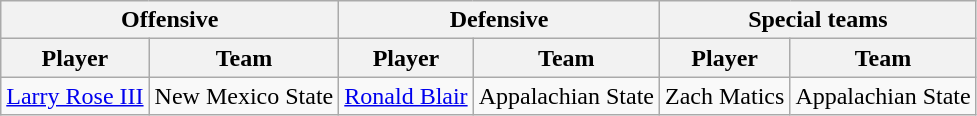<table class="wikitable">
<tr>
<th colspan="2">Offensive</th>
<th colspan="2">Defensive</th>
<th colspan="2">Special teams</th>
</tr>
<tr>
<th>Player</th>
<th>Team</th>
<th>Player</th>
<th>Team</th>
<th>Player</th>
<th>Team</th>
</tr>
<tr>
<td><a href='#'>Larry Rose III</a></td>
<td>New Mexico State</td>
<td><a href='#'>Ronald Blair</a></td>
<td>Appalachian State</td>
<td>Zach Matics</td>
<td>Appalachian State</td>
</tr>
</table>
